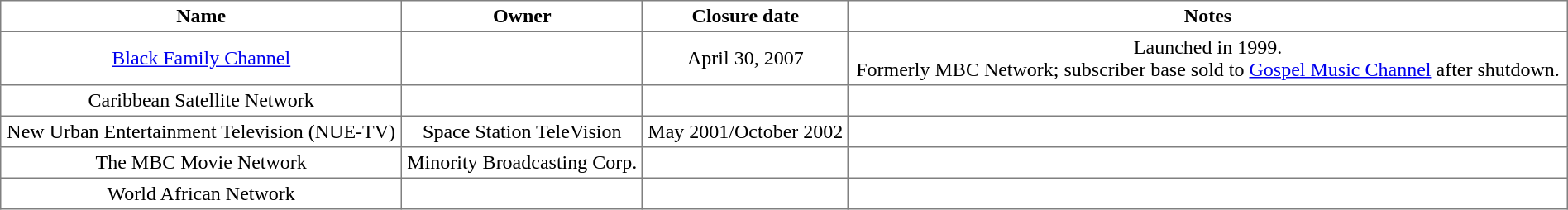<table class="toccolours sortable" style="border-collapse: collapse; text-align: center" width="100%" border="1" cellpadding="3">
<tr>
<th>Name</th>
<th>Owner</th>
<th>Closure date</th>
<th>Notes</th>
</tr>
<tr>
<td><a href='#'>Black Family Channel</a></td>
<td></td>
<td>April 30, 2007</td>
<td>Launched in 1999.<br>Formerly MBC Network; subscriber base sold to <a href='#'>Gospel Music Channel</a> after shutdown.</td>
</tr>
<tr>
<td>Caribbean Satellite Network</td>
<td></td>
<td></td>
<td></td>
</tr>
<tr>
<td>New Urban Entertainment Television (NUE-TV)</td>
<td>Space Station TeleVision</td>
<td>May 2001/October 2002</td>
<td></td>
</tr>
<tr>
<td>The MBC Movie Network</td>
<td>Minority Broadcasting Corp.</td>
<td></td>
<td></td>
</tr>
<tr>
<td>World African Network</td>
<td></td>
<td></td>
<td></td>
</tr>
</table>
